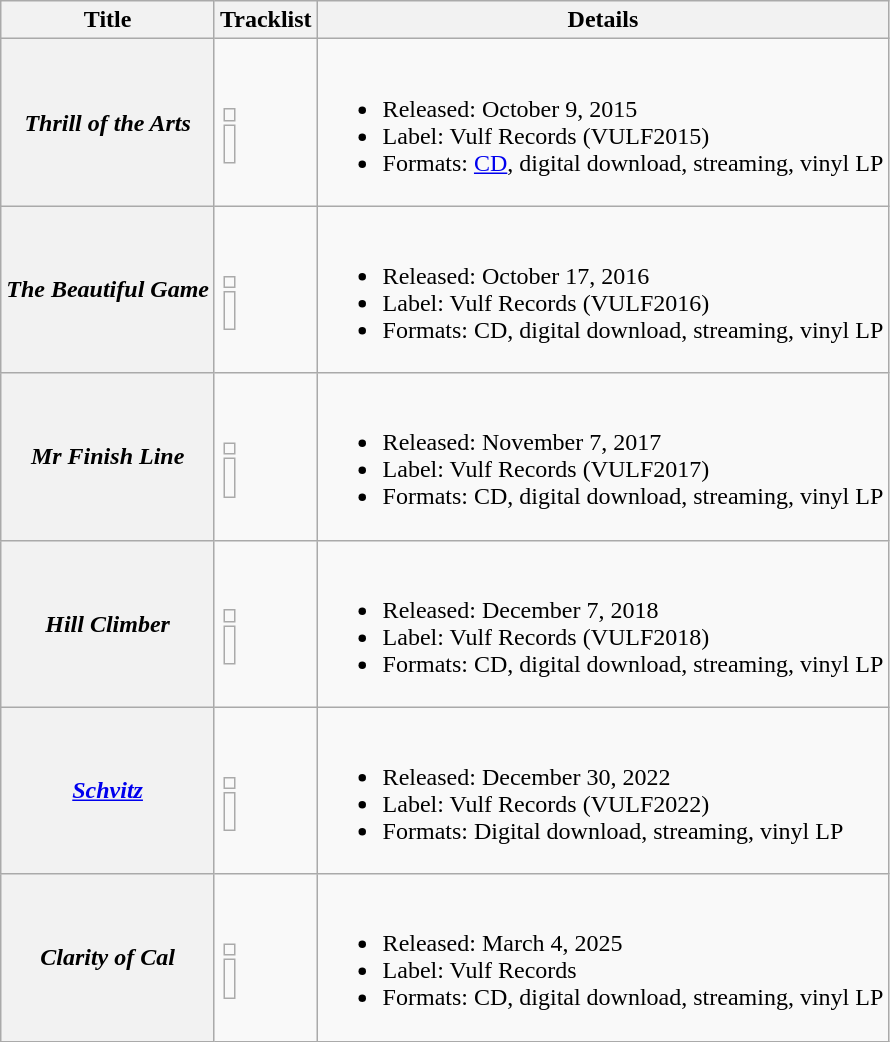<table class="wikitable plainrowheaders">
<tr>
<th>Title</th>
<th>Tracklist</th>
<th>Details</th>
</tr>
<tr>
<th scope="row"><em>Thrill of the Arts</em></th>
<td><br><table class="collapsible collapsed" style="text-align:left;">
<tr>
<td></td>
</tr>
<tr>
<td><br></td>
</tr>
</table>
</td>
<td><br><ul><li>Released: October 9, 2015</li><li>Label: Vulf Records (VULF2015)</li><li>Formats: <a href='#'>CD</a>, digital download, streaming, vinyl LP</li></ul></td>
</tr>
<tr>
<th scope="row"><em>The Beautiful Game</em></th>
<td><br><table class="collapsible collapsed" style="text-align:left;">
<tr>
<td></td>
</tr>
<tr>
<td><br></td>
</tr>
</table>
</td>
<td><br><ul><li>Released: October 17, 2016</li><li>Label: Vulf Records (VULF2016)</li><li>Formats: CD, digital download, streaming, vinyl LP</li></ul></td>
</tr>
<tr>
<th scope="row"><em>Mr Finish Line</em></th>
<td><br><table class="collapsible collapsed" style="text-align:left;">
<tr>
<td></td>
</tr>
<tr>
<td><br></td>
</tr>
</table>
</td>
<td><br><ul><li>Released: November 7, 2017</li><li>Label: Vulf Records (VULF2017)</li><li>Formats: CD, digital download, streaming, vinyl LP</li></ul></td>
</tr>
<tr>
<th scope="row"><em>Hill Climber</em></th>
<td><br><table class="collapsible collapsed" style="text-align:left;">
<tr>
<td></td>
</tr>
<tr>
<td><br></td>
</tr>
</table>
</td>
<td><br><ul><li>Released: December 7, 2018</li><li>Label: Vulf Records (VULF2018)</li><li>Formats: CD, digital download, streaming, vinyl LP</li></ul></td>
</tr>
<tr>
<th scope="row"><em><a href='#'>Schvitz</a></em></th>
<td><br><table class="collapsible collapsed" style="text-align:left;">
<tr>
<td></td>
</tr>
<tr>
<td><br></td>
</tr>
</table>
</td>
<td><br><ul><li>Released: December 30, 2022</li><li>Label: Vulf Records (VULF2022)</li><li>Formats: Digital download, streaming, vinyl LP</li></ul></td>
</tr>
<tr>
<th scope="row"><em>Clarity of Cal</em></th>
<td><br><table class="collapsible collapsed" style="text-align:left;">
<tr>
<td></td>
</tr>
<tr>
<td><br></td>
</tr>
</table>
</td>
<td><br><ul><li>Released: March 4, 2025</li><li>Label: Vulf Records</li><li>Formats: CD, digital download, streaming, vinyl LP</li></ul></td>
</tr>
</table>
